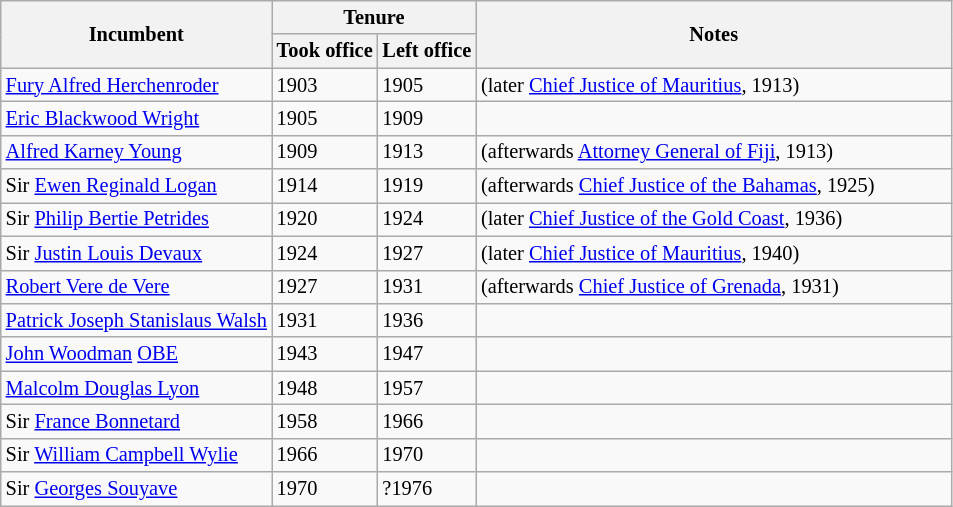<table class="wikitable" style="font-size:85%;text-align:left">
<tr>
<th rowspan="2">Incumbent</th>
<th colspan="2">Tenure</th>
<th rowspan="2" width=50%>Notes</th>
</tr>
<tr>
<th>Took office</th>
<th>Left office</th>
</tr>
<tr>
<td><a href='#'>Fury Alfred Herchenroder</a></td>
<td>1903</td>
<td>1905</td>
<td>(later <a href='#'>Chief Justice of Mauritius</a>, 1913)</td>
</tr>
<tr>
<td><a href='#'>Eric Blackwood Wright</a></td>
<td>1905</td>
<td>1909</td>
<td></td>
</tr>
<tr>
<td><a href='#'>Alfred Karney Young</a></td>
<td>1909</td>
<td>1913</td>
<td>(afterwards <a href='#'>Attorney General of Fiji</a>, 1913)</td>
</tr>
<tr>
<td>Sir <a href='#'>Ewen Reginald Logan</a></td>
<td>1914</td>
<td>1919</td>
<td>(afterwards <a href='#'>Chief Justice of the Bahamas</a>, 1925)</td>
</tr>
<tr>
<td>Sir <a href='#'>Philip Bertie Petrides</a>  </td>
<td>1920</td>
<td>1924</td>
<td>(later <a href='#'>Chief Justice of the Gold Coast</a>, 1936)</td>
</tr>
<tr>
<td>Sir <a href='#'>Justin Louis Devaux</a></td>
<td>1924</td>
<td>1927</td>
<td>(later <a href='#'>Chief Justice of Mauritius</a>, 1940)</td>
</tr>
<tr>
<td><a href='#'>Robert Vere de Vere</a></td>
<td>1927</td>
<td>1931</td>
<td>(afterwards <a href='#'>Chief Justice of Grenada</a>, 1931)</td>
</tr>
<tr>
<td><a href='#'>Patrick Joseph Stanislaus Walsh</a></td>
<td>1931</td>
<td>1936</td>
<td></td>
</tr>
<tr>
<td><a href='#'>John Woodman</a> <a href='#'>OBE</a></td>
<td>1943</td>
<td>1947</td>
<td></td>
</tr>
<tr>
<td><a href='#'>Malcolm Douglas Lyon</a></td>
<td>1948</td>
<td>1957</td>
<td></td>
</tr>
<tr>
<td>Sir <a href='#'>France Bonnetard</a></td>
<td>1958</td>
<td>1966</td>
<td></td>
</tr>
<tr>
<td>Sir <a href='#'>William Campbell Wylie</a></td>
<td>1966</td>
<td>1970</td>
<td></td>
</tr>
<tr>
<td>Sir <a href='#'>Georges Souyave</a>  </td>
<td>1970</td>
<td>?1976</td>
<td></td>
</tr>
</table>
